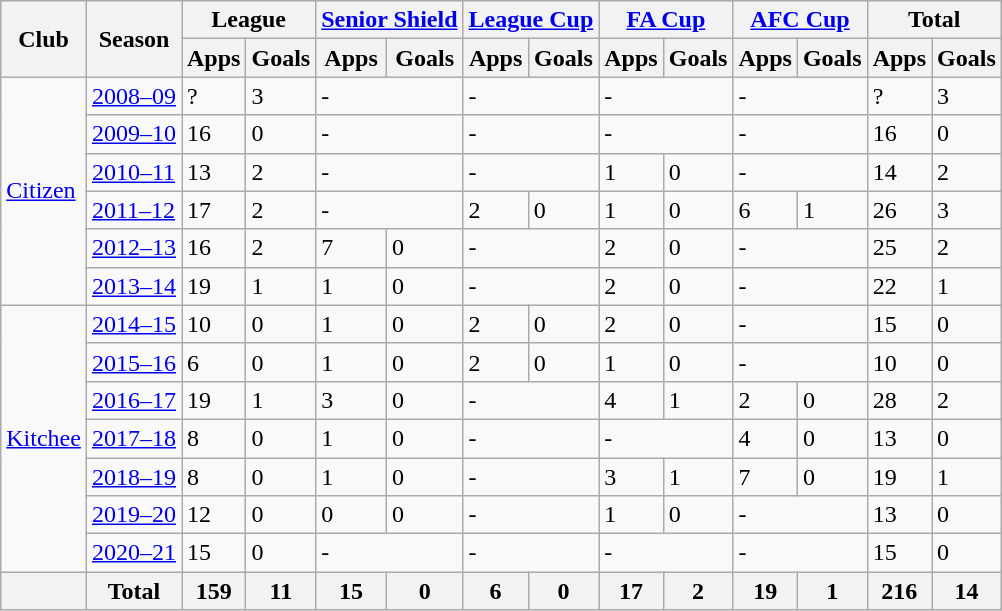<table class="wikitable">
<tr>
<th rowspan="2">Club</th>
<th rowspan="2">Season</th>
<th colspan="2">League</th>
<th colspan="2"><a href='#'>Senior Shield</a></th>
<th colspan="2"><a href='#'>League Cup</a></th>
<th colspan="2"><a href='#'>FA Cup</a></th>
<th colspan="2"><a href='#'>AFC Cup</a></th>
<th colspan="2">Total</th>
</tr>
<tr>
<th>Apps</th>
<th>Goals</th>
<th>Apps</th>
<th>Goals</th>
<th>Apps</th>
<th>Goals</th>
<th>Apps</th>
<th>Goals</th>
<th>Apps</th>
<th>Goals</th>
<th>Apps</th>
<th>Goals</th>
</tr>
<tr>
<td rowspan="6"><a href='#'>Citizen</a></td>
<td><a href='#'>2008–09</a></td>
<td>?</td>
<td>3</td>
<td colspan="2">-</td>
<td colspan="2">-</td>
<td colspan="2">-</td>
<td colspan="2">-</td>
<td>?</td>
<td>3</td>
</tr>
<tr>
<td><a href='#'>2009–10</a></td>
<td>16</td>
<td>0</td>
<td colspan="2">-</td>
<td colspan="2">-</td>
<td colspan="2">-</td>
<td colspan="2">-</td>
<td>16</td>
<td>0</td>
</tr>
<tr>
<td><a href='#'>2010–11</a></td>
<td>13</td>
<td>2</td>
<td colspan="2">-</td>
<td colspan="2">-</td>
<td>1</td>
<td>0</td>
<td colspan="2">-</td>
<td>14</td>
<td>2</td>
</tr>
<tr>
<td><a href='#'>2011–12</a></td>
<td>17</td>
<td>2</td>
<td colspan="2">-</td>
<td>2</td>
<td>0</td>
<td>1</td>
<td>0</td>
<td>6</td>
<td>1</td>
<td>26</td>
<td>3</td>
</tr>
<tr>
<td><a href='#'>2012–13</a></td>
<td>16</td>
<td>2</td>
<td>7</td>
<td>0</td>
<td colspan="2">-</td>
<td>2</td>
<td>0</td>
<td colspan="2">-</td>
<td>25</td>
<td>2</td>
</tr>
<tr>
<td><a href='#'>2013–14</a></td>
<td>19</td>
<td>1</td>
<td>1</td>
<td>0</td>
<td colspan="2">-</td>
<td>2</td>
<td>0</td>
<td colspan="2">-</td>
<td>22</td>
<td>1</td>
</tr>
<tr>
<td rowspan="7"><a href='#'>Kitchee</a></td>
<td><a href='#'>2014–15</a></td>
<td>10</td>
<td>0</td>
<td>1</td>
<td>0</td>
<td>2</td>
<td>0</td>
<td>2</td>
<td>0</td>
<td colspan="2">-</td>
<td>15</td>
<td>0</td>
</tr>
<tr>
<td><a href='#'>2015–16</a></td>
<td>6</td>
<td>0</td>
<td>1</td>
<td>0</td>
<td>2</td>
<td>0</td>
<td>1</td>
<td>0</td>
<td colspan="2">-</td>
<td>10</td>
<td>0</td>
</tr>
<tr>
<td><a href='#'>2016–17</a></td>
<td>19</td>
<td>1</td>
<td>3</td>
<td>0</td>
<td colspan="2">-</td>
<td>4</td>
<td>1</td>
<td>2</td>
<td>0</td>
<td>28</td>
<td>2</td>
</tr>
<tr>
<td><a href='#'>2017–18</a></td>
<td>8</td>
<td>0</td>
<td>1</td>
<td>0</td>
<td colspan="2">-</td>
<td colspan="2">-</td>
<td>4</td>
<td>0</td>
<td>13</td>
<td>0</td>
</tr>
<tr>
<td><a href='#'>2018–19</a></td>
<td>8</td>
<td>0</td>
<td>1</td>
<td>0</td>
<td colspan="2">-</td>
<td>3</td>
<td>1</td>
<td>7</td>
<td>0</td>
<td>19</td>
<td>1</td>
</tr>
<tr>
<td><a href='#'>2019–20</a></td>
<td>12</td>
<td>0</td>
<td>0</td>
<td>0</td>
<td colspan="2">-</td>
<td>1</td>
<td>0</td>
<td colspan="2">-</td>
<td>13</td>
<td>0</td>
</tr>
<tr>
<td><a href='#'>2020–21</a></td>
<td>15</td>
<td>0</td>
<td colspan="2">-</td>
<td colspan="2">-</td>
<td colspan="2">-</td>
<td colspan="2">-</td>
<td>15</td>
<td>0</td>
</tr>
<tr>
<th></th>
<th>Total</th>
<th>159</th>
<th>11</th>
<th>15</th>
<th>0</th>
<th>6</th>
<th>0</th>
<th>17</th>
<th>2</th>
<th>19</th>
<th>1</th>
<th>216</th>
<th>14</th>
</tr>
</table>
